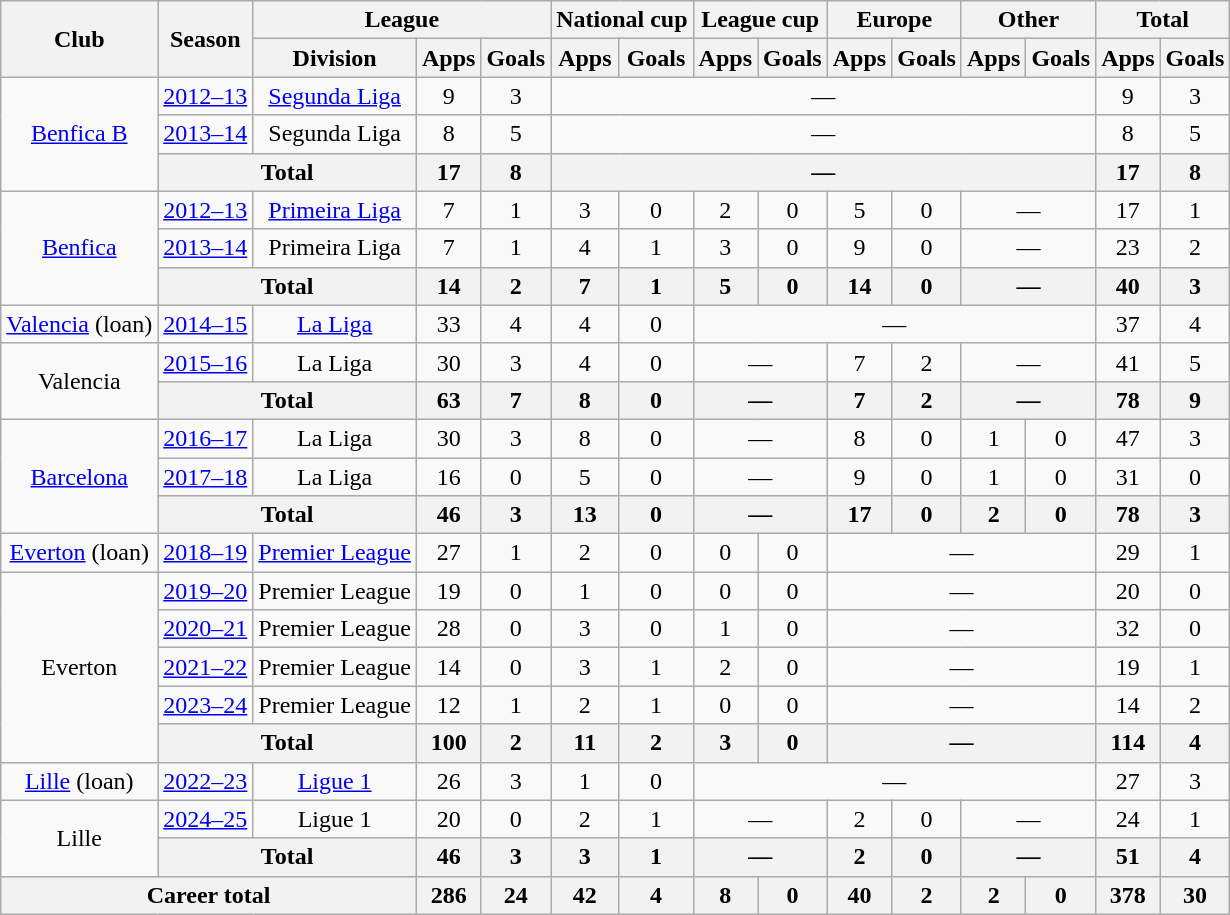<table class="wikitable" style="text-align: center;">
<tr>
<th rowspan="2">Club</th>
<th rowspan="2">Season</th>
<th colspan="3">League</th>
<th colspan="2">National cup</th>
<th colspan="2">League cup</th>
<th colspan="2">Europe</th>
<th colspan="2">Other</th>
<th colspan="2">Total</th>
</tr>
<tr>
<th>Division</th>
<th>Apps</th>
<th>Goals</th>
<th>Apps</th>
<th>Goals</th>
<th>Apps</th>
<th>Goals</th>
<th>Apps</th>
<th>Goals</th>
<th>Apps</th>
<th>Goals</th>
<th>Apps</th>
<th>Goals</th>
</tr>
<tr>
<td rowspan="3"><a href='#'>Benfica B</a></td>
<td><a href='#'>2012–13</a></td>
<td><a href='#'>Segunda Liga</a></td>
<td>9</td>
<td>3</td>
<td colspan="8">—</td>
<td>9</td>
<td>3</td>
</tr>
<tr>
<td><a href='#'>2013–14</a></td>
<td>Segunda Liga</td>
<td>8</td>
<td>5</td>
<td colspan="8">—</td>
<td>8</td>
<td>5</td>
</tr>
<tr>
<th colspan="2">Total</th>
<th>17</th>
<th>8</th>
<th colspan="8">—</th>
<th>17</th>
<th>8</th>
</tr>
<tr>
<td rowspan="3"><a href='#'>Benfica</a></td>
<td><a href='#'>2012–13</a></td>
<td><a href='#'>Primeira Liga</a></td>
<td>7</td>
<td>1</td>
<td>3</td>
<td>0</td>
<td>2</td>
<td>0</td>
<td>5</td>
<td>0</td>
<td colspan="2">—</td>
<td>17</td>
<td>1</td>
</tr>
<tr>
<td><a href='#'>2013–14</a></td>
<td>Primeira Liga</td>
<td>7</td>
<td>1</td>
<td>4</td>
<td>1</td>
<td>3</td>
<td>0</td>
<td>9</td>
<td>0</td>
<td colspan="2">—</td>
<td>23</td>
<td>2</td>
</tr>
<tr>
<th colspan="2">Total</th>
<th>14</th>
<th>2</th>
<th>7</th>
<th>1</th>
<th>5</th>
<th>0</th>
<th>14</th>
<th>0</th>
<th colspan="2">—</th>
<th>40</th>
<th>3</th>
</tr>
<tr>
<td><a href='#'>Valencia</a> (loan)</td>
<td><a href='#'>2014–15</a></td>
<td><a href='#'>La Liga</a></td>
<td>33</td>
<td>4</td>
<td>4</td>
<td>0</td>
<td colspan="6">—</td>
<td>37</td>
<td>4</td>
</tr>
<tr>
<td rowspan="2">Valencia</td>
<td><a href='#'>2015–16</a></td>
<td>La Liga</td>
<td>30</td>
<td>3</td>
<td>4</td>
<td>0</td>
<td colspan="2">—</td>
<td>7</td>
<td>2</td>
<td colspan="2">—</td>
<td>41</td>
<td>5</td>
</tr>
<tr>
<th colspan="2">Total</th>
<th>63</th>
<th>7</th>
<th>8</th>
<th>0</th>
<th colspan="2">—</th>
<th>7</th>
<th>2</th>
<th colspan="2">—</th>
<th>78</th>
<th>9</th>
</tr>
<tr>
<td rowspan="3"><a href='#'>Barcelona</a></td>
<td><a href='#'>2016–17</a></td>
<td>La Liga</td>
<td>30</td>
<td>3</td>
<td>8</td>
<td>0</td>
<td colspan="2">—</td>
<td>8</td>
<td>0</td>
<td>1</td>
<td>0</td>
<td>47</td>
<td>3</td>
</tr>
<tr>
<td><a href='#'>2017–18</a></td>
<td>La Liga</td>
<td>16</td>
<td>0</td>
<td>5</td>
<td>0</td>
<td colspan="2">—</td>
<td>9</td>
<td>0</td>
<td>1</td>
<td>0</td>
<td>31</td>
<td>0</td>
</tr>
<tr>
<th colspan="2">Total</th>
<th>46</th>
<th>3</th>
<th>13</th>
<th>0</th>
<th colspan="2">—</th>
<th>17</th>
<th>0</th>
<th>2</th>
<th>0</th>
<th>78</th>
<th>3</th>
</tr>
<tr>
<td><a href='#'>Everton</a> (loan)</td>
<td><a href='#'>2018–19</a></td>
<td><a href='#'>Premier League</a></td>
<td>27</td>
<td>1</td>
<td>2</td>
<td>0</td>
<td>0</td>
<td>0</td>
<td colspan="4">—</td>
<td>29</td>
<td>1</td>
</tr>
<tr>
<td rowspan="5">Everton</td>
<td><a href='#'>2019–20</a></td>
<td>Premier League</td>
<td>19</td>
<td>0</td>
<td>1</td>
<td>0</td>
<td>0</td>
<td>0</td>
<td colspan="4">—</td>
<td>20</td>
<td>0</td>
</tr>
<tr>
<td><a href='#'>2020–21</a></td>
<td>Premier League</td>
<td>28</td>
<td>0</td>
<td>3</td>
<td>0</td>
<td>1</td>
<td>0</td>
<td colspan="4">—</td>
<td>32</td>
<td>0</td>
</tr>
<tr>
<td><a href='#'>2021–22</a></td>
<td>Premier League</td>
<td>14</td>
<td>0</td>
<td>3</td>
<td>1</td>
<td>2</td>
<td>0</td>
<td colspan="4">—</td>
<td>19</td>
<td>1</td>
</tr>
<tr>
<td><a href='#'>2023–24</a></td>
<td>Premier League</td>
<td>12</td>
<td>1</td>
<td>2</td>
<td>1</td>
<td>0</td>
<td>0</td>
<td colspan="4">—</td>
<td>14</td>
<td>2</td>
</tr>
<tr>
<th colspan="2">Total</th>
<th>100</th>
<th>2</th>
<th>11</th>
<th>2</th>
<th>3</th>
<th>0</th>
<th colspan="4">—</th>
<th>114</th>
<th>4</th>
</tr>
<tr>
<td><a href='#'>Lille</a> (loan)</td>
<td><a href='#'>2022–23</a></td>
<td><a href='#'>Ligue 1</a></td>
<td>26</td>
<td>3</td>
<td>1</td>
<td>0</td>
<td colspan="6">—</td>
<td>27</td>
<td>3</td>
</tr>
<tr>
<td rowspan="2">Lille</td>
<td><a href='#'>2024–25</a></td>
<td>Ligue 1</td>
<td>20</td>
<td>0</td>
<td>2</td>
<td>1</td>
<td colspan="2">—</td>
<td>2</td>
<td>0</td>
<td colspan="2">—</td>
<td>24</td>
<td>1</td>
</tr>
<tr>
<th colspan="2">Total</th>
<th>46</th>
<th>3</th>
<th>3</th>
<th>1</th>
<th colspan="2">—</th>
<th>2</th>
<th>0</th>
<th colspan="2">—</th>
<th>51</th>
<th>4</th>
</tr>
<tr>
<th colspan="3">Career total</th>
<th>286</th>
<th>24</th>
<th>42</th>
<th>4</th>
<th>8</th>
<th>0</th>
<th>40</th>
<th>2</th>
<th>2</th>
<th>0</th>
<th>378</th>
<th>30</th>
</tr>
</table>
